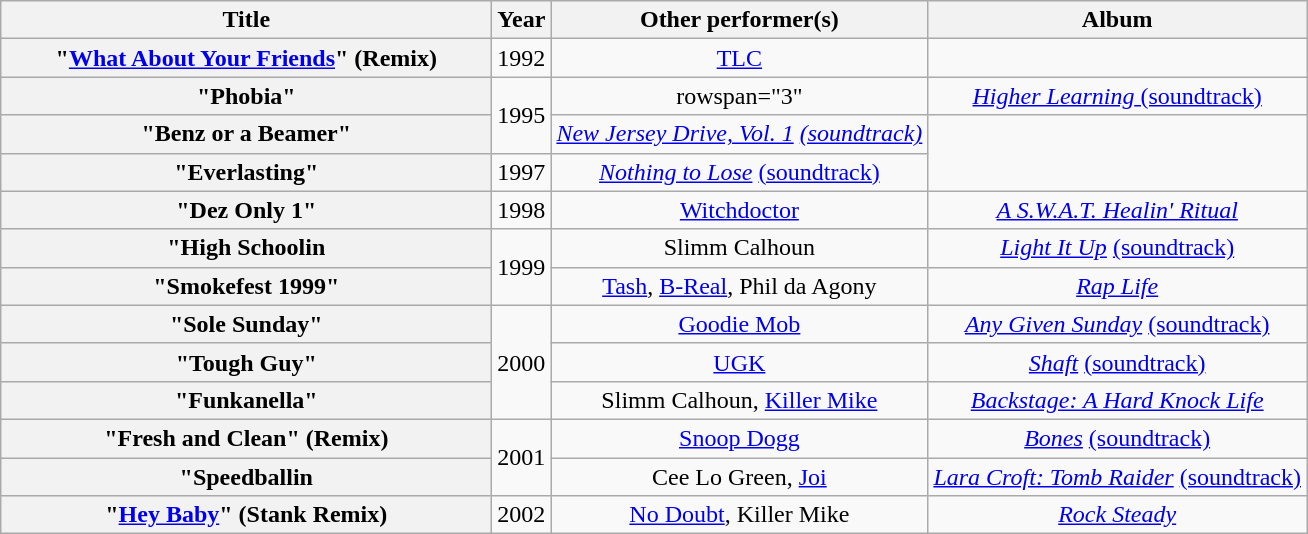<table class="wikitable plainrowheaders" style="text-align:center;">
<tr>
<th scope="col" style="width:20em;">Title</th>
<th scope="col">Year</th>
<th scope="col">Other performer(s)</th>
<th scope="col">Album</th>
</tr>
<tr>
<th scope="row">"<a href='#'>What About Your Friends</a>" (Remix)</th>
<td>1992</td>
<td><a href='#'>TLC</a></td>
<td></td>
</tr>
<tr>
<th scope="row">"Phobia"</th>
<td rowspan="2">1995</td>
<td>rowspan="3" </td>
<td><a href='#'><em>Higher Learning</em> (soundtrack)</a></td>
</tr>
<tr>
<th scope="row">"Benz or a Beamer"</th>
<td><em><a href='#'>New Jersey Drive, Vol. 1</a> <a href='#'>(soundtrack)</a></em></td>
</tr>
<tr>
<th scope="row">"Everlasting"</th>
<td>1997</td>
<td><a href='#'><em>Nothing to Lose</em></a> <a href='#'>(soundtrack)</a></td>
</tr>
<tr>
<th scope="row">"Dez Only 1"</th>
<td>1998</td>
<td><a href='#'>Witchdoctor</a></td>
<td><em><a href='#'>A S.W.A.T. Healin' Ritual</a></em></td>
</tr>
<tr>
<th scope="row">"High Schoolin</th>
<td rowspan="2">1999</td>
<td>Slimm Calhoun</td>
<td><a href='#'><em>Light It Up</em></a> <a href='#'>(soundtrack)</a></td>
</tr>
<tr>
<th scope="row">"Smokefest 1999"</th>
<td><a href='#'>Tash</a>, <a href='#'>B-Real</a>, Phil da Agony</td>
<td><em><a href='#'>Rap Life</a></em></td>
</tr>
<tr>
<th scope="row">"Sole Sunday"</th>
<td rowspan="3">2000</td>
<td><a href='#'>Goodie Mob</a></td>
<td><a href='#'><em>Any Given Sunday</em></a> <a href='#'>(soundtrack)</a></td>
</tr>
<tr>
<th scope="row">"Tough Guy"</th>
<td><a href='#'>UGK</a></td>
<td><a href='#'><em>Shaft</em></a> <a href='#'>(soundtrack)</a></td>
</tr>
<tr>
<th scope="row">"Funkanella"</th>
<td>Slimm Calhoun, <a href='#'>Killer Mike</a></td>
<td><em><a href='#'>Backstage: A Hard Knock Life</a></em></td>
</tr>
<tr>
<th scope="row">"Fresh and Clean" (Remix)</th>
<td rowspan="2">2001</td>
<td><a href='#'>Snoop Dogg</a></td>
<td><a href='#'><em>Bones</em></a> <a href='#'>(soundtrack)</a></td>
</tr>
<tr>
<th scope="row">"Speedballin</th>
<td>Cee Lo Green, <a href='#'>Joi</a></td>
<td><a href='#'><em>Lara Croft: Tomb Raider</em></a> <a href='#'>(soundtrack)</a></td>
</tr>
<tr>
<th scope="row">"<a href='#'>Hey Baby</a>" (Stank Remix)</th>
<td>2002</td>
<td><a href='#'>No Doubt</a>, Killer Mike</td>
<td><em><a href='#'>Rock Steady</a></em></td>
</tr>
</table>
